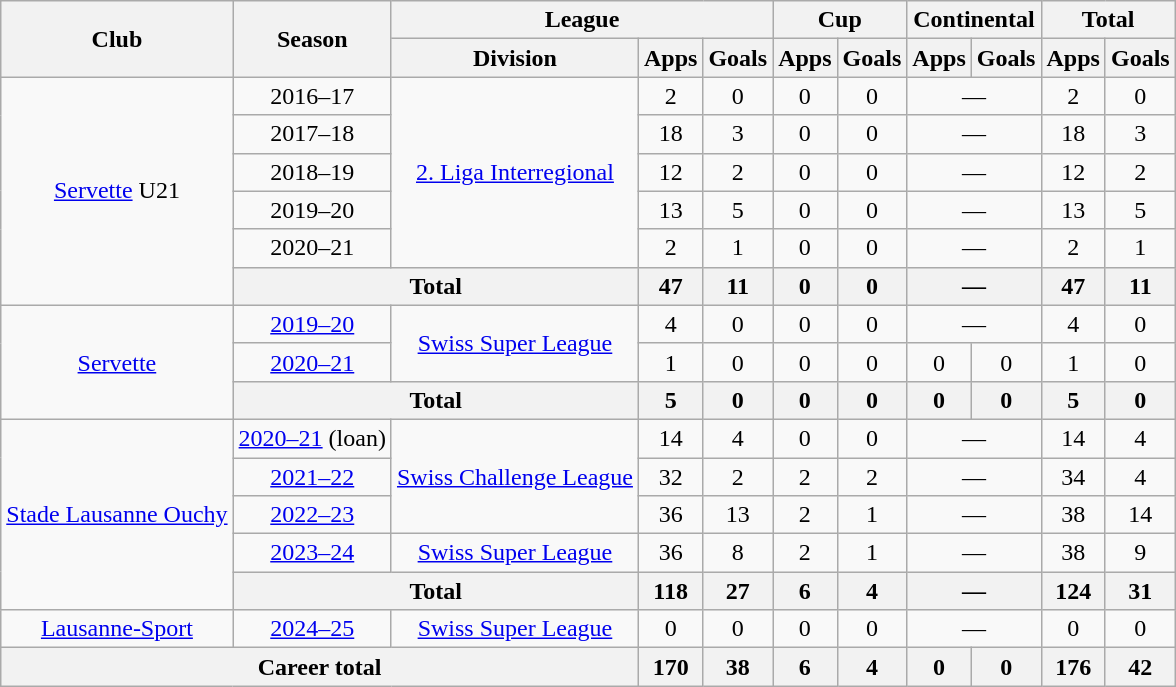<table class="wikitable" style="text-align:center">
<tr>
<th rowspan="2">Club</th>
<th rowspan="2">Season</th>
<th colspan="3">League</th>
<th colspan="2">Cup</th>
<th colspan="2">Continental</th>
<th colspan="2">Total</th>
</tr>
<tr>
<th>Division</th>
<th>Apps</th>
<th>Goals</th>
<th>Apps</th>
<th>Goals</th>
<th>Apps</th>
<th>Goals</th>
<th>Apps</th>
<th>Goals</th>
</tr>
<tr>
<td rowspan="6"><a href='#'>Servette</a> U21</td>
<td>2016–17</td>
<td rowspan="5"><a href='#'>2. Liga Interregional</a></td>
<td>2</td>
<td>0</td>
<td>0</td>
<td>0</td>
<td colspan="2">—</td>
<td>2</td>
<td>0</td>
</tr>
<tr>
<td>2017–18</td>
<td>18</td>
<td>3</td>
<td>0</td>
<td>0</td>
<td colspan="2">—</td>
<td>18</td>
<td>3</td>
</tr>
<tr>
<td>2018–19</td>
<td>12</td>
<td>2</td>
<td>0</td>
<td>0</td>
<td colspan="2">—</td>
<td>12</td>
<td>2</td>
</tr>
<tr>
<td>2019–20</td>
<td>13</td>
<td>5</td>
<td>0</td>
<td>0</td>
<td colspan="2">—</td>
<td>13</td>
<td>5</td>
</tr>
<tr>
<td>2020–21</td>
<td>2</td>
<td>1</td>
<td>0</td>
<td>0</td>
<td colspan="2">—</td>
<td>2</td>
<td>1</td>
</tr>
<tr>
<th colspan="2">Total</th>
<th>47</th>
<th>11</th>
<th>0</th>
<th>0</th>
<th colspan="2">—</th>
<th>47</th>
<th>11</th>
</tr>
<tr>
<td rowspan="3"><a href='#'>Servette</a></td>
<td><a href='#'>2019–20</a></td>
<td rowspan="2"><a href='#'>Swiss Super League</a></td>
<td>4</td>
<td>0</td>
<td>0</td>
<td>0</td>
<td colspan="2">—</td>
<td>4</td>
<td>0</td>
</tr>
<tr>
<td><a href='#'>2020–21</a></td>
<td>1</td>
<td>0</td>
<td>0</td>
<td>0</td>
<td>0</td>
<td>0</td>
<td>1</td>
<td>0</td>
</tr>
<tr>
<th colspan="2">Total</th>
<th>5</th>
<th>0</th>
<th>0</th>
<th>0</th>
<th>0</th>
<th>0</th>
<th>5</th>
<th>0</th>
</tr>
<tr>
<td rowspan="5"><a href='#'>Stade Lausanne Ouchy</a></td>
<td><a href='#'>2020–21</a> (loan)</td>
<td rowspan="3"><a href='#'>Swiss Challenge League</a></td>
<td>14</td>
<td>4</td>
<td>0</td>
<td>0</td>
<td colspan="2">—</td>
<td>14</td>
<td>4</td>
</tr>
<tr>
<td><a href='#'>2021–22</a></td>
<td>32</td>
<td>2</td>
<td>2</td>
<td>2</td>
<td colspan="2">—</td>
<td>34</td>
<td>4</td>
</tr>
<tr>
<td><a href='#'>2022–23</a></td>
<td>36</td>
<td>13</td>
<td>2</td>
<td>1</td>
<td colspan="2">—</td>
<td>38</td>
<td>14</td>
</tr>
<tr>
<td><a href='#'>2023–24</a></td>
<td><a href='#'>Swiss Super League</a></td>
<td>36</td>
<td>8</td>
<td>2</td>
<td>1</td>
<td colspan="2">—</td>
<td>38</td>
<td>9</td>
</tr>
<tr>
<th colspan="2">Total</th>
<th>118</th>
<th>27</th>
<th>6</th>
<th>4</th>
<th colspan="2">—</th>
<th>124</th>
<th>31</th>
</tr>
<tr>
<td><a href='#'>Lausanne-Sport</a></td>
<td><a href='#'>2024–25</a></td>
<td><a href='#'>Swiss Super League</a></td>
<td>0</td>
<td>0</td>
<td>0</td>
<td>0</td>
<td colspan=2>—</td>
<td>0</td>
<td>0</td>
</tr>
<tr>
<th colspan="3">Career total</th>
<th>170</th>
<th>38</th>
<th>6</th>
<th>4</th>
<th>0</th>
<th>0</th>
<th>176</th>
<th>42</th>
</tr>
</table>
